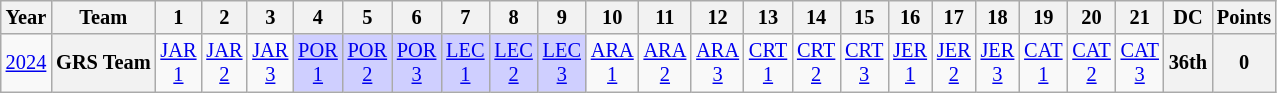<table class="wikitable" style="text-align:center; font-size:85%;">
<tr>
<th scope="col">Year</th>
<th scope="col">Team</th>
<th scope="col">1</th>
<th scope="col">2</th>
<th scope="col">3</th>
<th scope="col">4</th>
<th scope="col">5</th>
<th scope="col">6</th>
<th scope="col">7</th>
<th scope="col">8</th>
<th scope="col">9</th>
<th scope="col">10</th>
<th scope="col">11</th>
<th scope="col">12</th>
<th scope="col">13</th>
<th scope="col">14</th>
<th scope="col">15</th>
<th scope="col">16</th>
<th scope="col">17</th>
<th scope="col">18</th>
<th scope="col">19</th>
<th scope="col">20</th>
<th scope="col">21</th>
<th scope="col">DC</th>
<th scope="col">Points</th>
</tr>
<tr>
<td scope="row"><a href='#'>2024</a></td>
<th>GRS Team</th>
<td><a href='#'>JAR<br>1</a></td>
<td><a href='#'>JAR<br>2</a></td>
<td><a href='#'>JAR<br>3</a></td>
<td style="background:#CFCFFF;"><a href='#'>POR<br>1</a><br></td>
<td style="background:#CFCFFF;"><a href='#'>POR<br>2</a><br></td>
<td style="background:#CFCFFF;"><a href='#'>POR<br>3</a><br></td>
<td style="background:#CFCFFF;"><a href='#'>LEC<br>1</a><br></td>
<td style="background:#CFCFFF;"><a href='#'>LEC<br>2</a><br></td>
<td style="background:#CFCFFF;"><a href='#'>LEC<br>3</a><br></td>
<td><a href='#'>ARA<br>1</a></td>
<td><a href='#'>ARA<br>2</a></td>
<td><a href='#'>ARA<br>3</a></td>
<td><a href='#'>CRT<br>1</a></td>
<td><a href='#'>CRT<br>2</a></td>
<td><a href='#'>CRT<br>3</a></td>
<td><a href='#'>JER<br>1</a></td>
<td><a href='#'>JER<br>2</a></td>
<td><a href='#'>JER<br>3</a></td>
<td><a href='#'>CAT<br>1</a></td>
<td><a href='#'>CAT<br>2</a></td>
<td><a href='#'>CAT<br>3</a></td>
<th>36th</th>
<th>0</th>
</tr>
</table>
